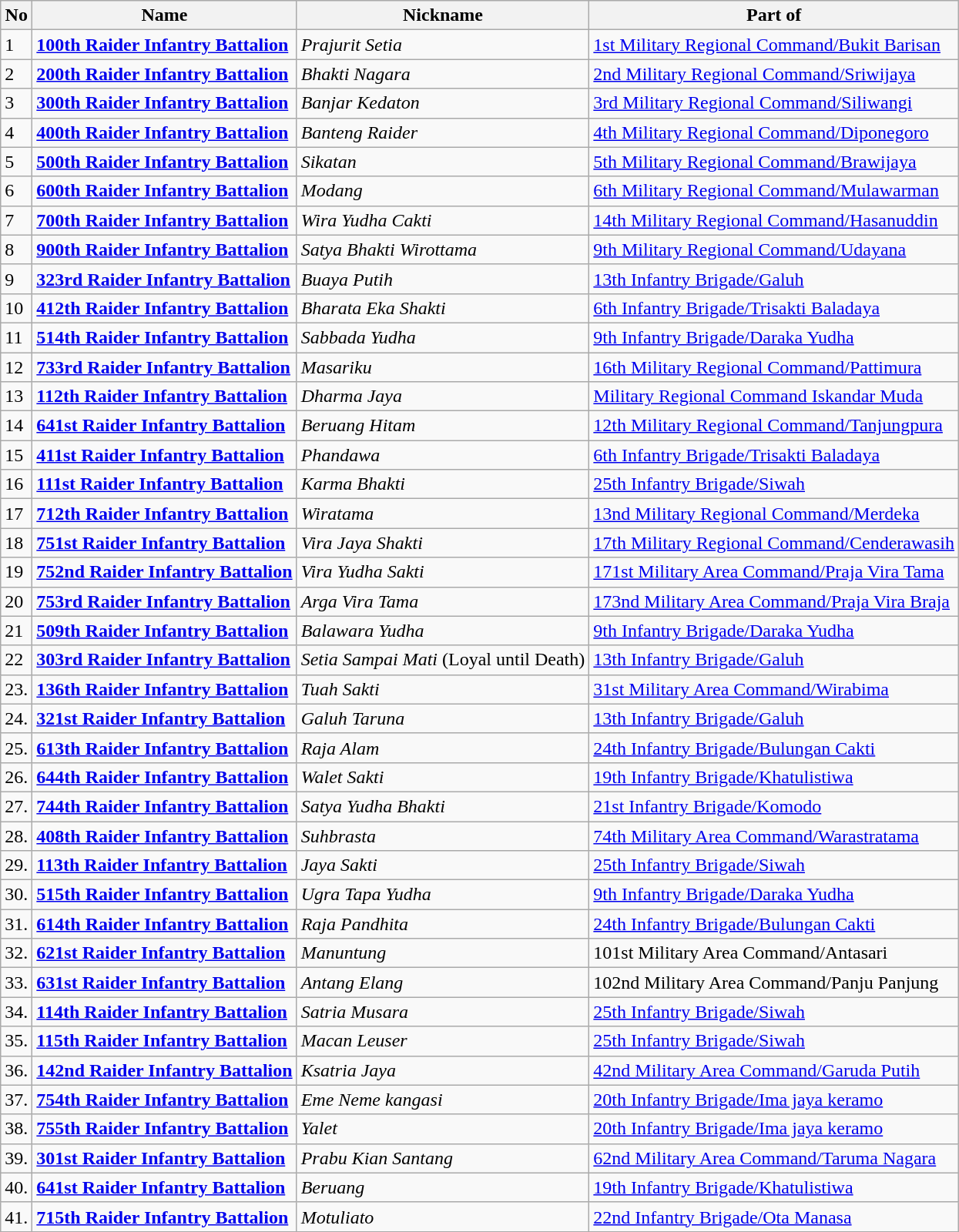<table class="wikitable sortable">
<tr>
<th>No</th>
<th>Name</th>
<th>Nickname</th>
<th>Part of</th>
</tr>
<tr>
<td>1</td>
<td><strong><a href='#'>100th Raider Infantry Battalion</a></strong></td>
<td><em>Prajurit Setia</em></td>
<td><a href='#'>1st Military Regional Command/Bukit Barisan</a></td>
</tr>
<tr>
<td>2</td>
<td><strong><a href='#'>200th Raider Infantry Battalion</a></strong></td>
<td><em>Bhakti Nagara</em></td>
<td><a href='#'>2nd Military Regional Command/Sriwijaya</a></td>
</tr>
<tr>
<td>3</td>
<td><strong><a href='#'>300th Raider Infantry Battalion</a></strong></td>
<td><em>Banjar Kedaton</em></td>
<td><a href='#'>3rd Military Regional Command/Siliwangi</a></td>
</tr>
<tr>
<td>4</td>
<td><strong><a href='#'>400th Raider Infantry Battalion</a></strong></td>
<td><em>Banteng Raider</em></td>
<td><a href='#'>4th Military Regional Command/Diponegoro</a></td>
</tr>
<tr>
<td>5</td>
<td><strong><a href='#'>500th Raider Infantry Battalion</a></strong></td>
<td><em>Sikatan</em></td>
<td><a href='#'>5th Military Regional Command/Brawijaya</a></td>
</tr>
<tr>
<td>6</td>
<td><strong><a href='#'>600th Raider Infantry Battalion</a></strong></td>
<td><em>Modang</em></td>
<td><a href='#'>6th Military Regional Command/Mulawarman</a></td>
</tr>
<tr>
<td>7</td>
<td><strong><a href='#'>700th Raider Infantry Battalion</a></strong></td>
<td><em>Wira Yudha Cakti</em></td>
<td><a href='#'>14th Military Regional Command/Hasanuddin</a></td>
</tr>
<tr>
<td>8</td>
<td><strong><a href='#'>900th Raider Infantry Battalion</a></strong></td>
<td><em>Satya Bhakti Wirottama</em></td>
<td><a href='#'>9th Military Regional Command/Udayana</a></td>
</tr>
<tr>
<td>9</td>
<td><strong><a href='#'>323rd Raider Infantry Battalion</a></strong></td>
<td><em>Buaya Putih</em></td>
<td><a href='#'>13th Infantry Brigade/Galuh</a></td>
</tr>
<tr>
<td>10</td>
<td><strong><a href='#'>412th Raider Infantry Battalion</a></strong></td>
<td><em>Bharata Eka Shakti</em></td>
<td><a href='#'>6th Infantry Brigade/Trisakti Baladaya</a></td>
</tr>
<tr>
<td>11</td>
<td><strong><a href='#'>514th Raider Infantry Battalion</a></strong></td>
<td><em>Sabbada Yudha</em></td>
<td><a href='#'>9th Infantry Brigade/Daraka Yudha</a></td>
</tr>
<tr>
<td>12</td>
<td><strong><a href='#'>733rd Raider Infantry Battalion</a></strong></td>
<td><em>Masariku</em></td>
<td><a href='#'>16th Military Regional Command/Pattimura</a></td>
</tr>
<tr>
<td>13</td>
<td><strong><a href='#'>112th Raider Infantry Battalion</a></strong></td>
<td><em>Dharma Jaya</em></td>
<td><a href='#'>Military Regional Command Iskandar Muda</a></td>
</tr>
<tr>
<td>14</td>
<td><strong><a href='#'>641st Raider Infantry Battalion</a></strong></td>
<td><em>Beruang Hitam</em></td>
<td><a href='#'>12th Military Regional Command/Tanjungpura</a></td>
</tr>
<tr>
<td>15</td>
<td><strong><a href='#'>411st Raider Infantry Battalion</a></strong></td>
<td><em>Phandawa</em></td>
<td><a href='#'>6th Infantry Brigade/Trisakti Baladaya</a></td>
</tr>
<tr>
<td>16</td>
<td><strong><a href='#'>111st Raider Infantry Battalion</a></strong></td>
<td><em>Karma Bhakti</em></td>
<td><a href='#'>25th Infantry Brigade/Siwah</a></td>
</tr>
<tr>
<td>17</td>
<td><strong><a href='#'>712th Raider Infantry Battalion</a></strong></td>
<td><em>Wiratama</em></td>
<td><a href='#'>13nd Military Regional Command/Merdeka</a></td>
</tr>
<tr>
<td>18</td>
<td><strong><a href='#'>751st Raider Infantry Battalion</a></strong></td>
<td><em>Vira Jaya Shakti</em></td>
<td><a href='#'>17th Military Regional Command/Cenderawasih</a></td>
</tr>
<tr>
<td>19</td>
<td><strong><a href='#'>752nd Raider Infantry Battalion</a></strong></td>
<td><em>Vira Yudha Sakti</em></td>
<td><a href='#'>171st Military Area Command/Praja Vira Tama</a></td>
</tr>
<tr>
<td>20</td>
<td><strong><a href='#'>753rd Raider Infantry Battalion</a></strong></td>
<td><em>Arga Vira Tama</em></td>
<td><a href='#'>173nd Military Area Command/Praja Vira Braja</a></td>
</tr>
<tr>
<td>21</td>
<td><strong><a href='#'>509th Raider Infantry Battalion</a></strong></td>
<td><em>Balawara Yudha</em></td>
<td><a href='#'>9th Infantry Brigade/Daraka Yudha</a></td>
</tr>
<tr>
<td>22</td>
<td><strong><a href='#'>303rd Raider Infantry Battalion</a></strong></td>
<td><em>Setia Sampai Mati</em> (Loyal until Death)</td>
<td><a href='#'>13th Infantry Brigade/Galuh</a></td>
</tr>
<tr>
<td>23.</td>
<td><strong><a href='#'>136th Raider Infantry Battalion</a></strong></td>
<td><em>Tuah Sakti</em></td>
<td><a href='#'>31st Military Area Command/Wirabima</a></td>
</tr>
<tr>
<td>24.</td>
<td><strong><a href='#'>321st Raider Infantry Battalion</a></strong></td>
<td><em>Galuh Taruna</em></td>
<td><a href='#'>13th Infantry Brigade/Galuh</a></td>
</tr>
<tr>
<td>25.</td>
<td><strong><a href='#'>613th Raider Infantry Battalion</a></strong></td>
<td><em>Raja Alam</em></td>
<td><a href='#'>24th Infantry Brigade/Bulungan Cakti</a></td>
</tr>
<tr>
<td>26.</td>
<td><strong><a href='#'>644th Raider Infantry Battalion</a></strong></td>
<td><em>Walet Sakti</em></td>
<td><a href='#'>19th Infantry Brigade/Khatulistiwa</a></td>
</tr>
<tr>
<td>27.</td>
<td><strong><a href='#'>744th Raider Infantry Battalion</a></strong></td>
<td><em>Satya Yudha Bhakti</em></td>
<td><a href='#'>21st Infantry Brigade/Komodo</a></td>
</tr>
<tr>
<td>28.</td>
<td><strong><a href='#'>408th Raider Infantry Battalion</a></strong></td>
<td><em>Suhbrasta</em></td>
<td><a href='#'>74th Military Area Command/Warastratama</a></td>
</tr>
<tr>
<td>29.</td>
<td><strong><a href='#'>113th Raider Infantry Battalion</a></strong></td>
<td><em>Jaya Sakti</em></td>
<td><a href='#'>25th Infantry Brigade/Siwah</a></td>
</tr>
<tr>
<td>30.</td>
<td><strong><a href='#'>515th Raider Infantry Battalion</a></strong></td>
<td><em>Ugra Tapa Yudha</em></td>
<td><a href='#'>9th Infantry Brigade/Daraka Yudha</a></td>
</tr>
<tr>
<td>31.</td>
<td><strong><a href='#'>614th Raider Infantry Battalion</a></strong></td>
<td><em>Raja Pandhita</em></td>
<td><a href='#'>24th Infantry Brigade/Bulungan Cakti</a></td>
</tr>
<tr>
<td>32.</td>
<td><strong><a href='#'>621st Raider Infantry Battalion</a></strong></td>
<td><em>Manuntung</em></td>
<td>101st Military Area Command/Antasari</td>
</tr>
<tr>
<td>33.</td>
<td><strong><a href='#'>631st Raider Infantry Battalion</a></strong></td>
<td><em>Antang Elang</em></td>
<td>102nd Military Area Command/Panju Panjung</td>
</tr>
<tr>
<td>34.</td>
<td><strong><a href='#'>114th Raider Infantry Battalion</a></strong></td>
<td><em>Satria Musara</em></td>
<td><a href='#'>25th Infantry Brigade/Siwah</a></td>
</tr>
<tr>
<td>35.</td>
<td><strong><a href='#'>115th Raider Infantry Battalion</a></strong></td>
<td><em>Macan Leuser</em></td>
<td><a href='#'>25th Infantry Brigade/Siwah</a></td>
</tr>
<tr>
<td>36.</td>
<td><strong><a href='#'>142nd Raider Infantry Battalion</a></strong></td>
<td><em>Ksatria Jaya</em></td>
<td><a href='#'>42nd Military Area Command/Garuda Putih</a></td>
</tr>
<tr>
<td>37.</td>
<td><strong><a href='#'>754th Raider Infantry Battalion</a></strong></td>
<td><em>Eme Neme kangasi</em></td>
<td><a href='#'>20th Infantry Brigade/Ima jaya keramo</a></td>
</tr>
<tr>
<td>38.</td>
<td><strong><a href='#'>755th Raider Infantry Battalion</a></strong></td>
<td><em>Yalet</em></td>
<td><a href='#'>20th Infantry Brigade/Ima jaya keramo</a></td>
</tr>
<tr>
<td>39.</td>
<td><strong><a href='#'>301st Raider Infantry Battalion</a></strong></td>
<td><em>Prabu Kian Santang</em></td>
<td><a href='#'>62nd Military Area Command/Taruma Nagara</a></td>
</tr>
<tr>
<td>40.</td>
<td><strong><a href='#'>641st Raider Infantry Battalion</a></strong></td>
<td><em>Beruang </em></td>
<td><a href='#'>19th Infantry Brigade/Khatulistiwa</a></td>
</tr>
<tr>
<td>41.</td>
<td><strong><a href='#'>715th Raider Infantry Battalion</a></strong></td>
<td><em>Motuliato</em></td>
<td><a href='#'>22nd Infantry Brigade/Ota Manasa</a></td>
</tr>
<tr>
</tr>
</table>
